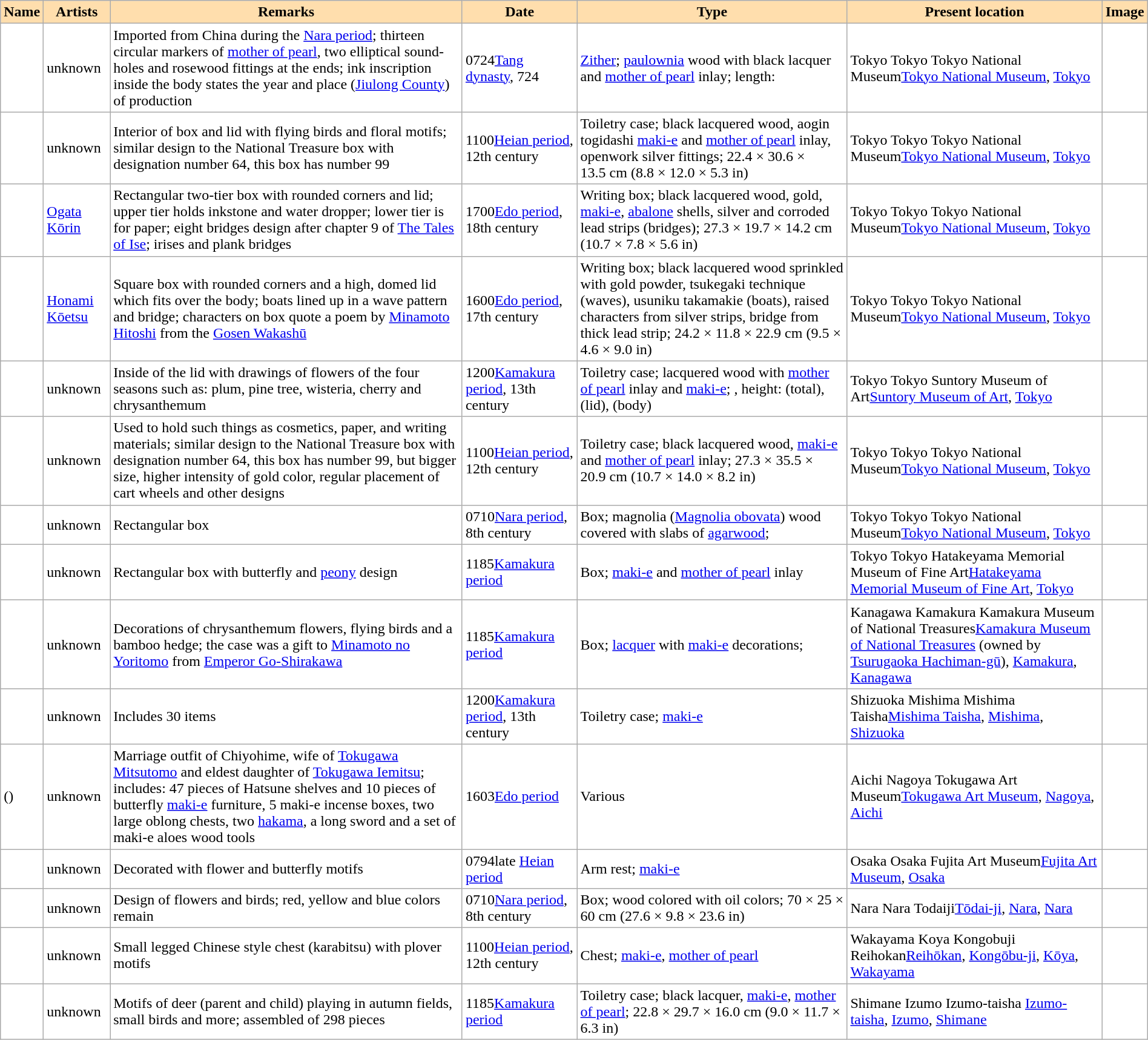<table class="wikitable sortable" width="100%" style="background:#ffffff;">
<tr>
<th align="left" style="background:#ffdead;">Name</th>
<th align="left" style="background:#ffdead;">Artists</th>
<th align="left" style="background:#ffdead;" class="unsortable">Remarks</th>
<th align="left" style="background:#ffdead;">Date</th>
<th align="left" style="background:#ffdead;" class="unsortable">Type</th>
<th align="left" style="background:#ffdead;">Present location</th>
<th align="left" style="background:#ffdead;" class="unsortable">Image</th>
</tr>
<tr>
<td></td>
<td>unknown</td>
<td>Imported from China during the <a href='#'>Nara period</a>; thirteen circular markers of <a href='#'>mother of pearl</a>, two elliptical sound-holes and rosewood fittings at the ends; ink inscription inside the body states the year and place (<a href='#'>Jiulong County</a>) of production</td>
<td><span>0724</span><a href='#'>Tang dynasty</a>, 724</td>
<td><a href='#'>Zither</a>; <a href='#'>paulownia</a> wood with black lacquer and <a href='#'>mother of pearl</a> inlay; length: </td>
<td><span>Tokyo Tokyo Tokyo National Museum</span><a href='#'>Tokyo National Museum</a>, <a href='#'>Tokyo</a></td>
<td></td>
</tr>
<tr>
<td></td>
<td>unknown</td>
<td>Interior of box and lid with flying birds and floral motifs; similar design to the National Treasure box with designation number 64, this box has number 99</td>
<td><span>1100</span><a href='#'>Heian period</a>, 12th century</td>
<td>Toiletry case; black lacquered wood, aogin togidashi <a href='#'>maki-e</a> and <a href='#'>mother of pearl</a> inlay, openwork silver fittings; 22.4 × 30.6 × 13.5 cm (8.8 × 12.0 × 5.3 in)</td>
<td><span>Tokyo Tokyo Tokyo National Museum</span><a href='#'>Tokyo National Museum</a>, <a href='#'>Tokyo</a></td>
<td></td>
</tr>
<tr>
<td></td>
<td><a href='#'>Ogata Kōrin</a></td>
<td>Rectangular two-tier box with rounded corners and lid; upper tier holds inkstone and water dropper; lower tier is for paper; eight bridges design after chapter 9 of <a href='#'>The Tales of Ise</a>; irises and plank bridges</td>
<td><span>1700</span><a href='#'>Edo period</a>, 18th century</td>
<td>Writing box; black lacquered wood, gold, <a href='#'>maki-e</a>, <a href='#'>abalone</a> shells, silver and corroded lead strips (bridges); 27.3 × 19.7 × 14.2 cm (10.7 × 7.8 × 5.6 in)</td>
<td><span>Tokyo Tokyo Tokyo National Museum</span><a href='#'>Tokyo National Museum</a>, <a href='#'>Tokyo</a></td>
<td></td>
</tr>
<tr>
<td></td>
<td><a href='#'>Honami Kōetsu</a></td>
<td>Square box with rounded corners and a high, domed lid which fits over the body; boats lined up in a wave pattern and bridge; characters on box quote a poem by <a href='#'>Minamoto Hitoshi</a> from the <a href='#'>Gosen Wakashū</a></td>
<td><span>1600</span><a href='#'>Edo period</a>, 17th century</td>
<td>Writing box; black lacquered wood sprinkled with gold powder, tsukegaki technique (waves), usuniku takamakie (boats), raised characters from silver strips, bridge from thick lead strip; 24.2 × 11.8 × 22.9 cm (9.5 × 4.6 × 9.0 in)</td>
<td><span>Tokyo Tokyo Tokyo National Museum</span><a href='#'>Tokyo National Museum</a>, <a href='#'>Tokyo</a></td>
<td></td>
</tr>
<tr>
<td></td>
<td>unknown</td>
<td>Inside of the lid with drawings of flowers of the four seasons such as: plum, pine tree, wisteria, cherry and chrysanthemum</td>
<td><span>1200</span><a href='#'>Kamakura period</a>, 13th century</td>
<td>Toiletry case; lacquered wood with <a href='#'>mother of pearl</a> inlay and <a href='#'>maki-e</a>; , height:  (total),  (lid),  (body)</td>
<td><span>Tokyo Tokyo Suntory Museum of Art</span><a href='#'>Suntory Museum of Art</a>, <a href='#'>Tokyo</a></td>
<td></td>
</tr>
<tr>
<td></td>
<td>unknown</td>
<td>Used to hold such things as cosmetics, paper, and writing materials; similar design to the National Treasure box with designation number 64, this box has number 99, but bigger size, higher intensity of gold color, regular placement of cart wheels and other designs</td>
<td><span>1100</span><a href='#'>Heian period</a>, 12th century</td>
<td>Toiletry case; black lacquered wood, <a href='#'>maki-e</a> and <a href='#'>mother of pearl</a> inlay; 27.3 × 35.5 × 20.9 cm (10.7 × 14.0 × 8.2 in)</td>
<td><span>Tokyo Tokyo Tokyo National Museum</span><a href='#'>Tokyo National Museum</a>, <a href='#'>Tokyo</a></td>
<td></td>
</tr>
<tr>
<td></td>
<td>unknown</td>
<td>Rectangular box</td>
<td><span>0710</span><a href='#'>Nara period</a>, 8th century</td>
<td>Box; magnolia (<a href='#'>Magnolia obovata</a>) wood covered with slabs of <a href='#'>agarwood</a>; </td>
<td><span>Tokyo Tokyo Tokyo National Museum</span><a href='#'>Tokyo National Museum</a>, <a href='#'>Tokyo</a></td>
<td></td>
</tr>
<tr>
<td></td>
<td>unknown</td>
<td>Rectangular box with butterfly and <a href='#'>peony</a> design</td>
<td><span>1185</span><a href='#'>Kamakura period</a></td>
<td>Box; <a href='#'>maki-e</a> and <a href='#'>mother of pearl</a> inlay</td>
<td><span>Tokyo Tokyo Hatakeyama Memorial Museum of Fine Art</span><a href='#'>Hatakeyama Memorial Museum of Fine Art</a>, <a href='#'>Tokyo</a></td>
<td></td>
</tr>
<tr>
<td></td>
<td>unknown</td>
<td>Decorations of chrysanthemum flowers, flying birds and a bamboo hedge; the case was a gift to <a href='#'>Minamoto no Yoritomo</a> from <a href='#'>Emperor Go-Shirakawa</a></td>
<td><span>1185</span><a href='#'>Kamakura period</a></td>
<td>Box; <a href='#'>lacquer</a> with <a href='#'>maki-e</a> decorations; </td>
<td><span>Kanagawa Kamakura Kamakura Museum of National Treasures</span><a href='#'>Kamakura Museum of National Treasures</a> (owned by <a href='#'>Tsurugaoka Hachiman-gū</a>), <a href='#'>Kamakura</a>, <a href='#'>Kanagawa</a></td>
<td></td>
</tr>
<tr>
<td></td>
<td>unknown</td>
<td>Includes 30 items</td>
<td><span>1200</span><a href='#'>Kamakura period</a>, 13th century</td>
<td>Toiletry case; <a href='#'>maki-e</a></td>
<td><span>Shizuoka Mishima Mishima Taisha</span><a href='#'>Mishima Taisha</a>, <a href='#'>Mishima</a>, <a href='#'>Shizuoka</a></td>
<td></td>
</tr>
<tr>
<td> ()</td>
<td>unknown</td>
<td>Marriage outfit of Chiyohime, wife of <a href='#'>Tokugawa Mitsutomo</a> and eldest daughter of <a href='#'>Tokugawa Iemitsu</a>; includes: 47 pieces of Hatsune shelves and 10 pieces of butterfly <a href='#'>maki-e</a> furniture, 5 maki-e incense boxes, two large oblong chests, two <a href='#'>hakama</a>, a long sword and a set of maki-e aloes wood tools</td>
<td><span>1603</span><a href='#'>Edo period</a></td>
<td>Various</td>
<td><span>Aichi Nagoya Tokugawa Art Museum</span><a href='#'>Tokugawa Art Museum</a>, <a href='#'>Nagoya</a>, <a href='#'>Aichi</a></td>
<td><br><br></td>
</tr>
<tr>
<td></td>
<td>unknown</td>
<td>Decorated with flower and butterfly motifs</td>
<td><span>0794</span>late <a href='#'>Heian period</a></td>
<td>Arm rest; <a href='#'>maki-e</a></td>
<td><span>Osaka Osaka Fujita Art Museum</span><a href='#'>Fujita Art Museum</a>, <a href='#'>Osaka</a></td>
<td></td>
</tr>
<tr>
<td></td>
<td>unknown</td>
<td>Design of flowers and birds; red, yellow and blue colors remain</td>
<td><span>0710</span><a href='#'>Nara period</a>, 8th century</td>
<td>Box; wood colored with oil colors; 70 × 25 × 60 cm (27.6 × 9.8 × 23.6 in)</td>
<td><span>Nara Nara Todaiji</span><a href='#'>Tōdai-ji</a>, <a href='#'>Nara</a>, <a href='#'>Nara</a></td>
<td></td>
</tr>
<tr>
<td></td>
<td>unknown</td>
<td>Small legged Chinese style chest (karabitsu) with plover motifs</td>
<td><span>1100</span><a href='#'>Heian period</a>, 12th century</td>
<td>Chest; <a href='#'>maki-e</a>, <a href='#'>mother of pearl</a></td>
<td><span>Wakayama Koya Kongobuji Reihokan</span><a href='#'>Reihōkan</a>, <a href='#'>Kongōbu-ji</a>, <a href='#'>Kōya</a>, <a href='#'>Wakayama</a></td>
<td></td>
</tr>
<tr>
<td></td>
<td>unknown</td>
<td>Motifs of deer (parent and child) playing in autumn fields, small birds and more; assembled of 298 pieces</td>
<td><span>1185</span><a href='#'>Kamakura period</a></td>
<td>Toiletry case; black lacquer, <a href='#'>maki-e</a>, <a href='#'>mother of pearl</a>; 22.8 × 29.7 × 16.0 cm (9.0 × 11.7 × 6.3 in)</td>
<td><span>Shimane Izumo Izumo-taisha</span> <a href='#'>Izumo-taisha</a>, <a href='#'>Izumo</a>, <a href='#'>Shimane</a></td>
<td></td>
</tr>
</table>
